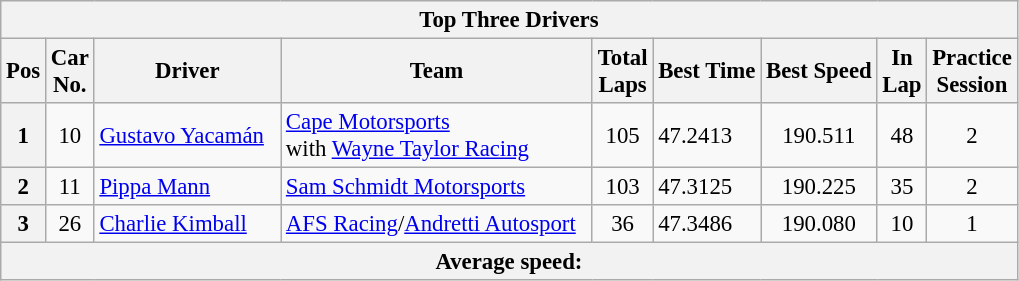<table class="wikitable" style="font-size:95%;">
<tr>
<th colspan=9>Top Three Drivers</th>
</tr>
<tr>
<th>Pos</th>
<th>Car<br>No.</th>
<th>Driver</th>
<th>Team</th>
<th>Total<br>Laps</th>
<th>Best Time</th>
<th>Best Speed</th>
<th>In<br>Lap</th>
<th>Practice <br>Session</th>
</tr>
<tr>
<th>1</th>
<td align=center>10</td>
<td nowrap> <a href='#'>Gustavo Yacamán</a>  </td>
<td align=left> <a href='#'>Cape Motorsports</a><br>with <a href='#'>Wayne Taylor Racing</a></td>
<td align=center>105</td>
<td>47.2413</td>
<td align=center>190.511</td>
<td align=center>48</td>
<td align=center>2</td>
</tr>
<tr>
<th>2</th>
<td align=center>11</td>
<td nowrap> <a href='#'>Pippa Mann</a></td>
<td align=left> <a href='#'>Sam Schmidt Motorsports</a></td>
<td align=center>103</td>
<td>47.3125</td>
<td align=center>190.225</td>
<td align=center>35</td>
<td align=center>2</td>
</tr>
<tr>
<th>3</th>
<td align=center>26</td>
<td nowrap> <a href='#'>Charlie Kimball</a></td>
<td align=left> <a href='#'>AFS Racing</a>/<a href='#'>Andretti Autosport</a>  </td>
<td align=center>36</td>
<td>47.3486</td>
<td align=center>190.080</td>
<td align=center>10</td>
<td align=center>1</td>
</tr>
<tr>
<th colspan=9>Average speed: </th>
</tr>
</table>
